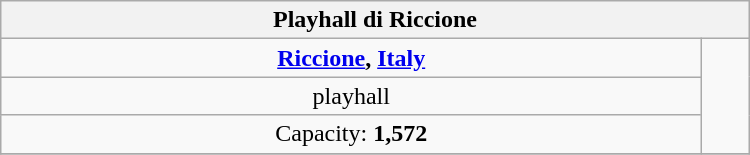<table class="wikitable" style="text-align: center; width: 500px;">
<tr>
<th colspan="2" style="width: 50%;">Playhall di Riccione</th>
</tr>
<tr>
<td><strong> <a href='#'>Riccione</a>, <a href='#'>Italy</a></strong></td>
<td rowspan="3"></td>
</tr>
<tr>
<td>playhall</td>
</tr>
<tr>
<td>Capacity: <strong>1,572</strong></td>
</tr>
<tr>
</tr>
</table>
